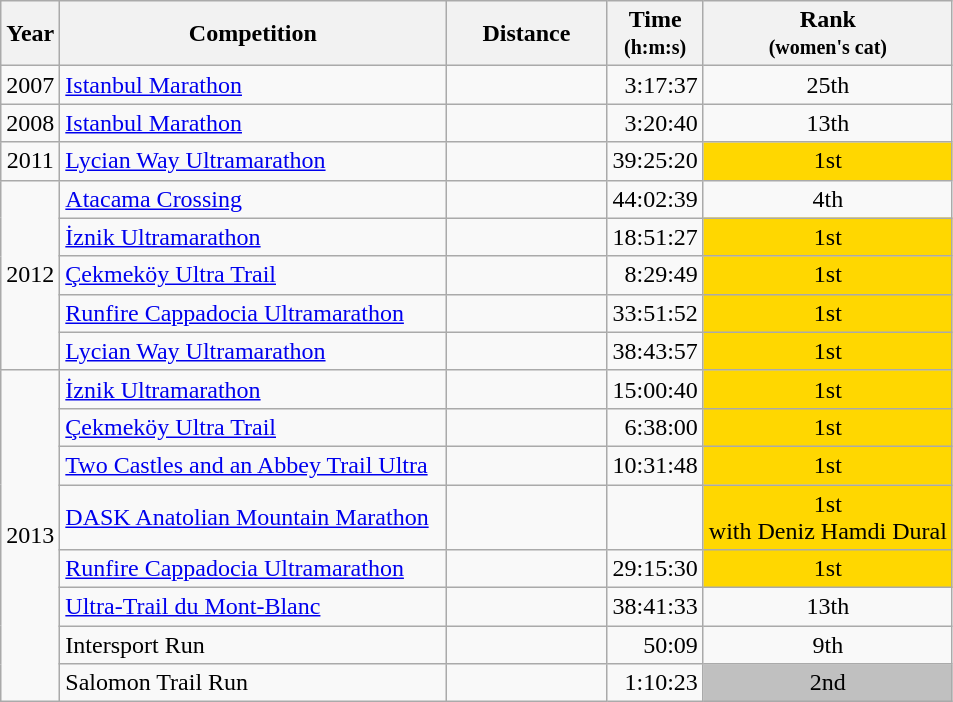<table class=wikitable>
<tr>
<th>Year</th>
<th width=250>Competition</th>
<th width=100>Distance</th>
<th>Time<br><small>(h:m:s)</small></th>
<th>Rank<br><small>(women's cat)</small></th>
</tr>
<tr align=center>
<td>2007</td>
<td align=left> <a href='#'>Istanbul Marathon</a></td>
<td></td>
<td align=right>3:17:37</td>
<td>25th</td>
</tr>
<tr align=center>
<td>2008</td>
<td align=left> <a href='#'>Istanbul Marathon</a></td>
<td></td>
<td align=right>3:20:40</td>
<td>13th</td>
</tr>
<tr align=center>
<td>2011</td>
<td align=left> <a href='#'>Lycian Way Ultramarathon</a></td>
<td></td>
<td align=right>39:25:20</td>
<td bgcolor=gold>1st</td>
</tr>
<tr align=center>
<td rowspan=5>2012</td>
<td align=left> <a href='#'>Atacama Crossing</a></td>
<td></td>
<td align=right>44:02:39</td>
<td>4th</td>
</tr>
<tr align=center>
<td align=left> <a href='#'>İznik Ultramarathon</a></td>
<td></td>
<td align=right>18:51:27</td>
<td bgcolor=gold>1st</td>
</tr>
<tr align=center>
<td align=left> <a href='#'>Çekmeköy Ultra Trail</a></td>
<td></td>
<td align=right>8:29:49</td>
<td bgcolor=gold>1st</td>
</tr>
<tr align=center>
<td align=left> <a href='#'>Runfire Cappadocia Ultramarathon</a></td>
<td></td>
<td align=right>33:51:52</td>
<td bgcolor=gold>1st</td>
</tr>
<tr align=center>
<td align=left> <a href='#'>Lycian Way Ultramarathon</a></td>
<td></td>
<td align=right>38:43:57</td>
<td bgcolor=gold>1st</td>
</tr>
<tr align=center>
<td rowspan=8>2013</td>
<td align=left> <a href='#'>İznik Ultramarathon</a></td>
<td></td>
<td align=right>15:00:40</td>
<td bgcolor=gold>1st</td>
</tr>
<tr align=center>
<td align=left> <a href='#'>Çekmeköy Ultra Trail</a></td>
<td></td>
<td align=right>6:38:00</td>
<td bgcolor=gold>1st</td>
</tr>
<tr align=center>
<td align=left> <a href='#'>Two Castles and an Abbey Trail Ultra</a></td>
<td></td>
<td align=right>10:31:48</td>
<td bgcolor=gold>1st</td>
</tr>
<tr align=center>
<td align=left> <a href='#'>DASK Anatolian Mountain Marathon</a></td>
<td></td>
<td></td>
<td bgcolor=gold>1st<br>with Deniz Hamdi Dural</td>
</tr>
<tr align=center>
<td align=left> <a href='#'>Runfire Cappadocia Ultramarathon</a></td>
<td></td>
<td align=right>29:15:30</td>
<td bgcolor=gold>1st</td>
</tr>
<tr align=center>
<td align=left>   <a href='#'>Ultra-Trail du Mont-Blanc</a></td>
<td></td>
<td align=right>38:41:33</td>
<td>13th</td>
</tr>
<tr align=center>
<td align=left> Intersport Run</td>
<td></td>
<td align=right>50:09</td>
<td>9th</td>
</tr>
<tr align=center>
<td align=left> Salomon Trail Run</td>
<td></td>
<td align=right>1:10:23</td>
<td bgcolor=silver>2nd</td>
</tr>
</table>
